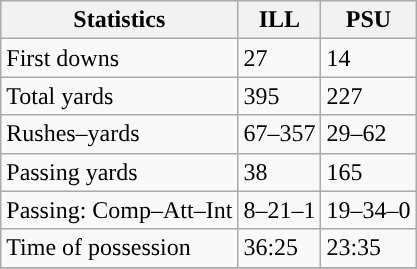<table class="wikitable" style="float: left;">
<tr>
<th>Statistics</th>
<th>ILL</th>
<th>PSU</th>
</tr>
<tr>
<td>First downs</td>
<td>27</td>
<td>14</td>
</tr>
<tr>
<td>Total yards</td>
<td>395</td>
<td>227</td>
</tr>
<tr>
<td>Rushes–yards</td>
<td>67–357</td>
<td>29–62</td>
</tr>
<tr>
<td>Passing yards</td>
<td>38</td>
<td>165</td>
</tr>
<tr>
<td>Passing: Comp–Att–Int</td>
<td>8–21–1</td>
<td>19–34–0</td>
</tr>
<tr>
<td>Time of possession</td>
<td>36:25</td>
<td>23:35</td>
</tr>
<tr>
</tr>
</table>
